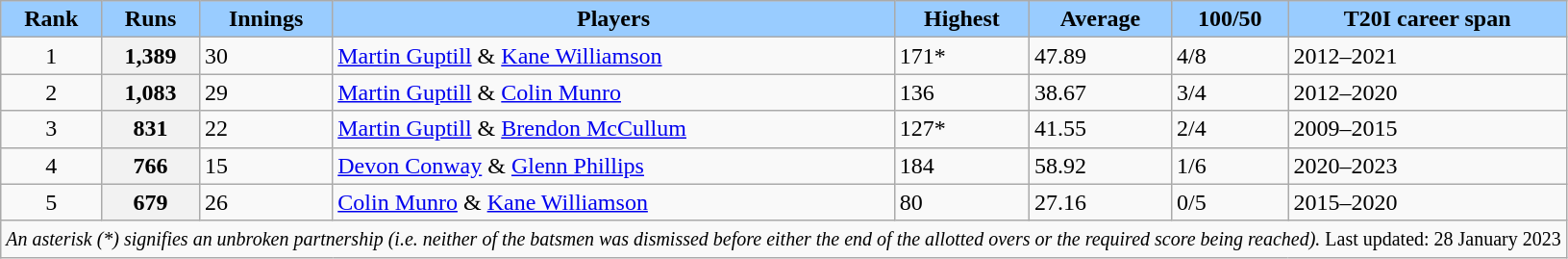<table class="wikitable sortable" style="text-align:centre;">
<tr style="background:#9cf;">
<th style="background:#9cf;" scope="col">Rank</th>
<th scope="col" style="background:#9cf;">Runs</th>
<th scope="col" style="background:#9cf;">Innings</th>
<th scope="col" style="background:#9cf;">Players</th>
<th scope="col" style="background:#9cf;">Highest</th>
<th scope="col" style="background:#9cf;">Average</th>
<th scope="col" style="background:#9cf;">100/50</th>
<th scope="col" style="background:#9cf;">T20I career span</th>
</tr>
<tr>
<td align=center>1</td>
<th scope="row">1,389</th>
<td>30</td>
<td><a href='#'>Martin Guptill</a> & <a href='#'>Kane Williamson</a> </td>
<td>171*</td>
<td>47.89</td>
<td>4/8</td>
<td>2012–2021</td>
</tr>
<tr>
<td align=center>2</td>
<th scope="row">1,083</th>
<td>29</td>
<td><a href='#'>Martin Guptill</a> & <a href='#'>Colin Munro</a></td>
<td>136</td>
<td>38.67</td>
<td>3/4</td>
<td>2012–2020</td>
</tr>
<tr>
<td align=center>3</td>
<th scope="row">831</th>
<td>22</td>
<td><a href='#'>Martin Guptill</a> & <a href='#'>Brendon McCullum</a></td>
<td>127*</td>
<td>41.55</td>
<td>2/4</td>
<td>2009–2015</td>
</tr>
<tr>
<td align=center>4</td>
<th scope="row">766</th>
<td>15</td>
<td><a href='#'>Devon Conway</a> & <a href='#'>Glenn Phillips</a> </td>
<td>184</td>
<td>58.92</td>
<td>1/6</td>
<td>2020–2023</td>
</tr>
<tr>
<td align=center>5</td>
<th scope="row">679</th>
<td>26</td>
<td><a href='#'>Colin Munro</a> & <a href='#'>Kane Williamson</a></td>
<td>80</td>
<td>27.16</td>
<td>0/5</td>
<td>2015–2020</td>
</tr>
<tr class="sortbottom">
<td scope="row" colspan=9><small> <em>An asterisk (*) signifies an unbroken partnership (i.e. neither of the batsmen was dismissed before either the end of the allotted overs or the required score being reached).</em> Last updated: 28 January 2023</small></td>
</tr>
</table>
